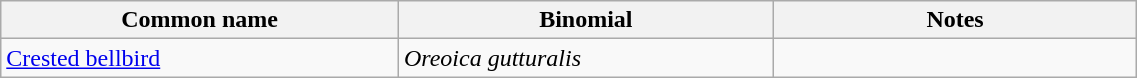<table style="width:60%;" class="wikitable">
<tr>
<th width=35%>Common name</th>
<th width=33%>Binomial</th>
<th width=32%>Notes</th>
</tr>
<tr>
<td><a href='#'>Crested bellbird</a></td>
<td><em>Oreoica gutturalis</em></td>
<td></td>
</tr>
</table>
